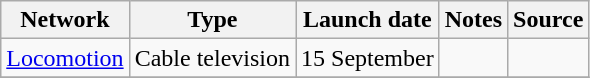<table class="wikitable sortable">
<tr>
<th>Network</th>
<th>Type</th>
<th>Launch date</th>
<th>Notes</th>
<th>Source</th>
</tr>
<tr>
<td><a href='#'>Locomotion</a></td>
<td>Cable television</td>
<td>15 September</td>
<td></td>
<td></td>
</tr>
<tr>
</tr>
</table>
